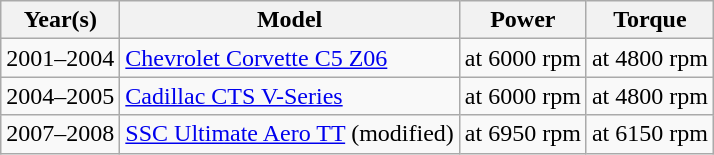<table class="wikitable">
<tr>
<th scope="col">Year(s)</th>
<th scope="col">Model</th>
<th scope="col">Power</th>
<th scope="col">Torque</th>
</tr>
<tr>
<td>2001–2004</td>
<td><a href='#'>Chevrolet Corvette C5 Z06</a></td>
<td> at 6000 rpm</td>
<td> at 4800 rpm</td>
</tr>
<tr>
<td>2004–2005</td>
<td><a href='#'>Cadillac CTS V-Series</a></td>
<td> at 6000 rpm</td>
<td> at 4800 rpm</td>
</tr>
<tr>
<td>2007–2008</td>
<td><a href='#'>SSC Ultimate Aero TT</a> (modified)</td>
<td> at 6950 rpm</td>
<td> at 6150 rpm</td>
</tr>
</table>
